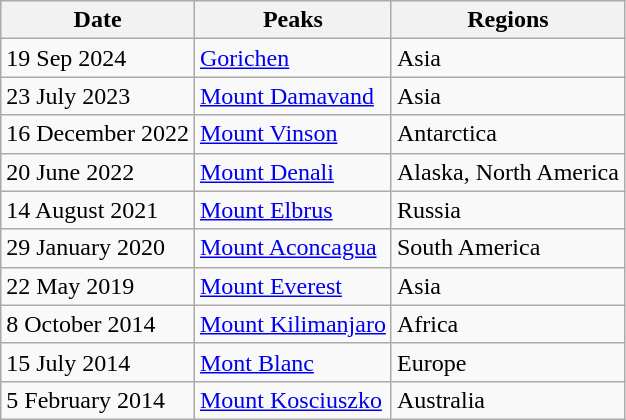<table class="wikitable">
<tr>
<th>Date</th>
<th>Peaks</th>
<th>Regions</th>
</tr>
<tr>
<td>19 Sep 2024</td>
<td><a href='#'>Gorichen</a></td>
<td>Asia</td>
</tr>
<tr>
<td>23 July 2023</td>
<td><a href='#'>Mount Damavand</a></td>
<td>Asia</td>
</tr>
<tr>
<td>16 December 2022</td>
<td><a href='#'>Mount Vinson</a></td>
<td>Antarctica</td>
</tr>
<tr>
<td>20 June 2022</td>
<td><a href='#'>Mount Denali</a></td>
<td>Alaska, North America</td>
</tr>
<tr>
<td>14 August 2021</td>
<td><a href='#'>Mount Elbrus</a></td>
<td>Russia</td>
</tr>
<tr>
<td>29 January 2020</td>
<td><a href='#'>Mount Aconcagua</a></td>
<td>South America</td>
</tr>
<tr>
<td>22 May 2019</td>
<td><a href='#'>Mount Everest</a></td>
<td>Asia</td>
</tr>
<tr>
<td>8 October 2014</td>
<td><a href='#'>Mount Kilimanjaro</a></td>
<td>Africa</td>
</tr>
<tr>
<td>15 July 2014</td>
<td><a href='#'>Mont Blanc</a></td>
<td>Europe</td>
</tr>
<tr>
<td>5 February 2014</td>
<td><a href='#'>Mount Kosciuszko</a></td>
<td>Australia</td>
</tr>
</table>
